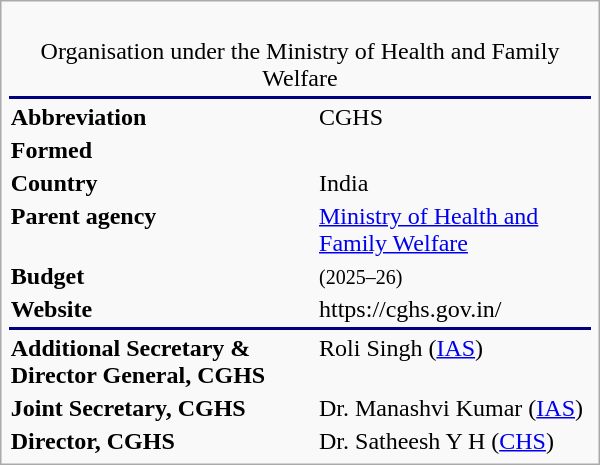<table class="infobox" style="width:25em;">
<tr>
<td colspan=2 style="text-align:center;"> <br>Organisation under the Ministry of Health and Family Welfare</td>
</tr>
<tr>
<th colspan=2 style="text-align:center;" bgcolor="#000080"></th>
</tr>
<tr>
<td><strong>Abbreviation</strong></td>
<td>CGHS</td>
</tr>
<tr>
<td><strong>Formed</strong></td>
<td></td>
</tr>
<tr>
<td><strong>Country</strong></td>
<td>India</td>
</tr>
<tr>
<td><strong>Parent agency</strong></td>
<td><a href='#'>Ministry of Health and Family Welfare</a></td>
</tr>
<tr>
<td><strong>Budget</strong></td>
<td> <small>(2025–26)</small></td>
</tr>
<tr>
<td><strong>Website</strong></td>
<td>https://cghs.gov.in/</td>
</tr>
<tr>
<th colspan=2 style="text-align:center;" bgcolor=#000080></th>
</tr>
<tr>
<td><strong>Additional Secretary & Director General, CGHS</strong></td>
<td>Roli Singh (<a href='#'>IAS</a>)</td>
</tr>
<tr>
<td><strong>Joint Secretary, CGHS</strong></td>
<td>Dr. Manashvi Kumar (<a href='#'>IAS</a>)</td>
</tr>
<tr>
<td><strong>Director, CGHS</strong></td>
<td>Dr. Satheesh Y H (<a href='#'>CHS</a>)</td>
</tr>
</table>
